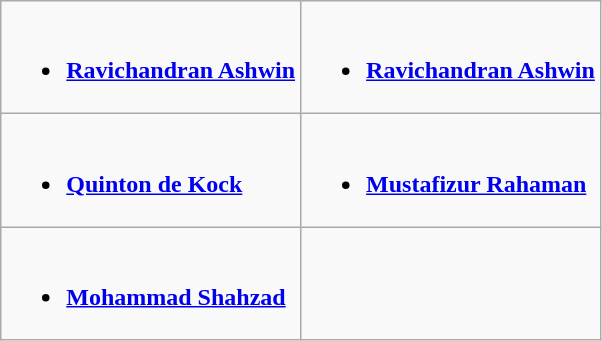<table class=wikitable>
<tr>
<td valign="top" width="50%"><br><ul><li><strong> <a href='#'>Ravichandran Ashwin</a></strong></li></ul></td>
<td valign="top" width="50%"><br><ul><li><strong> <a href='#'>Ravichandran Ashwin</a></strong></li></ul></td>
</tr>
<tr>
<td valign="top" width="50%"><br><ul><li><strong> <a href='#'>Quinton de Kock</a></strong></li></ul></td>
<td valign="top" width="50%"><br><ul><li><strong> <a href='#'>Mustafizur Rahaman</a></strong></li></ul></td>
</tr>
<tr>
<td valign="top" width="50%"><br><ul><li><strong> <a href='#'>Mohammad Shahzad</a></strong></li></ul></td>
</tr>
</table>
